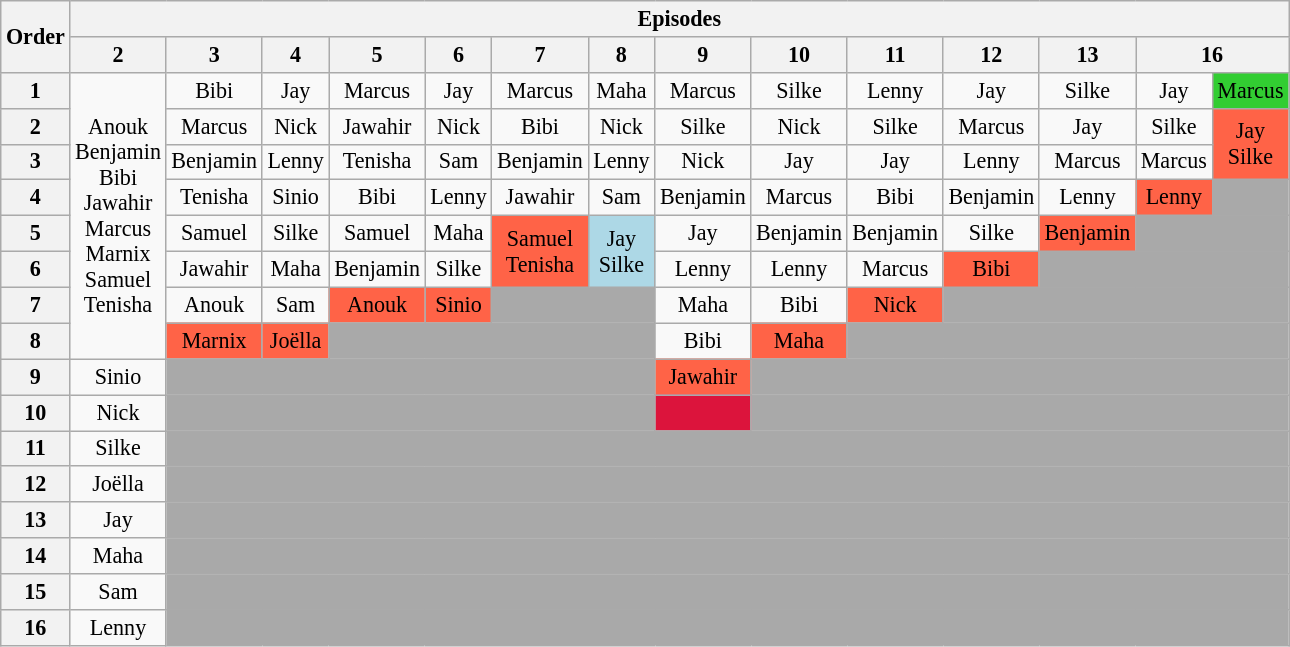<table class="wikitable" style="text-align:center; font-size:92%">
<tr>
<th rowspan="2">Order</th>
<th colspan="16">Episodes</th>
</tr>
<tr>
<th>2</th>
<th>3</th>
<th>4</th>
<th>5</th>
<th>6</th>
<th>7</th>
<th>8</th>
<th>9</th>
<th>10</th>
<th>11</th>
<th>12</th>
<th>13</th>
<th colspan="2">16</th>
</tr>
<tr>
<th>1</th>
<td rowspan="8">Anouk<br>Benjamin<br>Bibi<br>Jawahir<br>Marcus<br>Marnix<br>Samuel<br>Tenisha</td>
<td>Bibi</td>
<td>Jay</td>
<td>Marcus</td>
<td>Jay</td>
<td>Marcus</td>
<td>Maha</td>
<td>Marcus</td>
<td>Silke</td>
<td>Lenny</td>
<td>Jay</td>
<td>Silke</td>
<td>Jay</td>
<td style="background:limegreen">Marcus</td>
</tr>
<tr>
<th>2</th>
<td>Marcus</td>
<td>Nick</td>
<td>Jawahir</td>
<td>Nick</td>
<td>Bibi</td>
<td>Nick</td>
<td>Silke</td>
<td>Nick</td>
<td>Silke</td>
<td>Marcus</td>
<td>Jay</td>
<td>Silke</td>
<td rowspan="2"style="background:tomato;">Jay<br>Silke</td>
</tr>
<tr>
<th>3</th>
<td>Benjamin</td>
<td>Lenny</td>
<td>Tenisha</td>
<td>Sam</td>
<td>Benjamin</td>
<td>Lenny</td>
<td>Nick</td>
<td>Jay</td>
<td>Jay</td>
<td>Lenny</td>
<td>Marcus</td>
<td>Marcus</td>
</tr>
<tr>
<th>4</th>
<td>Tenisha</td>
<td>Sinio</td>
<td>Bibi</td>
<td>Lenny</td>
<td>Jawahir</td>
<td>Sam</td>
<td>Benjamin</td>
<td>Marcus</td>
<td>Bibi</td>
<td>Benjamin</td>
<td>Lenny</td>
<td style="background:tomato;">Lenny</td>
<td colspan="16"style="background:darkgrey"></td>
</tr>
<tr>
<th>5</th>
<td>Samuel</td>
<td>Silke</td>
<td>Samuel</td>
<td>Maha</td>
<td rowspan="2"style="background:tomato;">Samuel<br>Tenisha</td>
<td rowspan="2"style="background:lightblue;">Jay<br>Silke</td>
<td>Jay</td>
<td>Benjamin</td>
<td>Benjamin</td>
<td>Silke</td>
<td style="background:tomato;">Benjamin</td>
<td colspan="16"style="background:darkgrey"></td>
</tr>
<tr>
<th>6</th>
<td>Jawahir</td>
<td>Maha</td>
<td>Benjamin</td>
<td>Silke</td>
<td>Lenny</td>
<td>Lenny</td>
<td>Marcus</td>
<td style="background:tomato;">Bibi</td>
<td colspan="16"style="background:darkgrey"></td>
</tr>
<tr>
<th>7</th>
<td>Anouk</td>
<td>Sam</td>
<td style="background:tomato;">Anouk</td>
<td style="background:tomato;">Sinio</td>
<td colspan="2"style="background:darkgrey"></td>
<td>Maha</td>
<td>Bibi</td>
<td style="background:tomato;">Nick</td>
<td colspan="16"style="background:darkgrey"></td>
</tr>
<tr>
<th>8</th>
<td style="background:tomato;">Marnix</td>
<td style="background:tomato;">Joëlla</td>
<td colspan="4"style="background:darkgrey"></td>
<td>Bibi</td>
<td style="background:tomato;">Maha</td>
<td colspan="16"style="background:darkgrey"></td>
</tr>
<tr>
<th>9</th>
<td>Sinio</td>
<td colspan="6"style="background:darkgrey"></td>
<td style="background:tomato;">Jawahir</td>
<td colspan="16"style="background:darkgrey"></td>
</tr>
<tr>
<th>10</th>
<td>Nick</td>
<td colspan="6"style="background:darkgrey"></td>
<td style="background:crimson;"></td>
<td colspan="16"style="background:darkgrey"></td>
</tr>
<tr>
<th>11</th>
<td>Silke</td>
<td colspan="16"style="background:darkgrey"></td>
</tr>
<tr>
<th>12</th>
<td>Joëlla</td>
<td colspan="16"style="background:darkgrey"></td>
</tr>
<tr>
<th>13</th>
<td>Jay</td>
<td colspan="16"style="background:darkgrey"></td>
</tr>
<tr>
<th>14</th>
<td>Maha</td>
<td colspan="16"style="background:darkgrey"></td>
</tr>
<tr>
<th>15</th>
<td>Sam</td>
<td colspan="16"style="background:darkgrey"></td>
</tr>
<tr>
<th>16</th>
<td>Lenny</td>
<td colspan="16"style="background:darkgrey"></td>
</tr>
</table>
